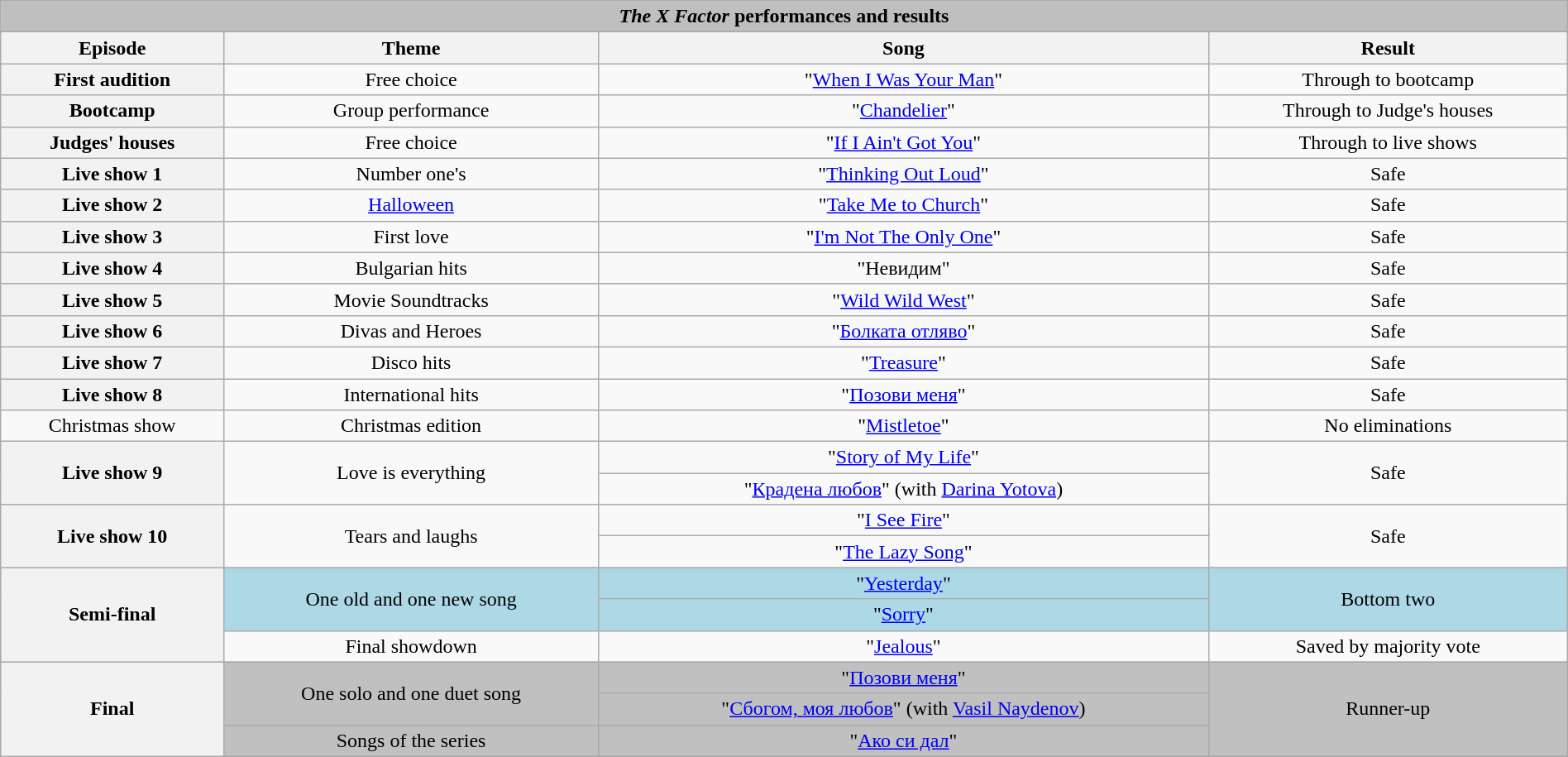<table class="wikitable collapsible collapsed" style="width:100%; margin:1em auto 1em auto; text-align:center;">
<tr>
<th colspan="4" style="background:#BFBFBF;"><em>The X Factor</em> performances and results</th>
</tr>
<tr>
</tr>
<tr>
<th scope="col">Episode</th>
<th scope="col">Theme</th>
<th scope="col">Song</th>
<th scope="col">Result</th>
</tr>
<tr>
<th scope="row">First audition</th>
<td>Free choice</td>
<td>"<a href='#'>When I Was Your Man</a>"</td>
<td>Through to bootcamp</td>
</tr>
<tr>
<th scope="row">Bootcamp</th>
<td>Group performance</td>
<td>"<a href='#'>Chandelier</a>"</td>
<td>Through to Judge's houses</td>
</tr>
<tr>
<th scope="row">Judges' houses</th>
<td>Free choice</td>
<td>"<a href='#'>If I Ain't Got You</a>"</td>
<td>Through to live shows</td>
</tr>
<tr>
<th scope="row">Live show 1</th>
<td>Number one's</td>
<td>"<a href='#'>Thinking Out Loud</a>"</td>
<td>Safe</td>
</tr>
<tr>
<th scope="row">Live show 2</th>
<td><a href='#'>Halloween</a></td>
<td>"<a href='#'>Take Me to Church</a>"</td>
<td>Safe</td>
</tr>
<tr>
<th scope="row">Live show 3</th>
<td>First love</td>
<td>"<a href='#'>I'm Not The Only One</a>"</td>
<td>Safe</td>
</tr>
<tr>
<th scope="row">Live show 4</th>
<td>Bulgarian hits</td>
<td>"Невидим"</td>
<td>Safe</td>
</tr>
<tr>
<th scope="row">Live show 5</th>
<td>Movie Soundtracks</td>
<td>"<a href='#'>Wild Wild West</a>"</td>
<td>Safe</td>
</tr>
<tr>
<th scope="row">Live show 6</th>
<td>Divas and Heroes</td>
<td>"<a href='#'>Болката отляво</a>"</td>
<td>Safe</td>
</tr>
<tr>
<th scope="row">Live show 7</th>
<td>Disco hits</td>
<td>"<a href='#'>Treasure</a>"</td>
<td>Safe</td>
</tr>
<tr>
<th scope="row">Live show 8</th>
<td>International hits</td>
<td>"<a href='#'>Позови меня</a>"</td>
<td>Safe</td>
</tr>
<tr>
<td scope="row">Christmas show</td>
<td>Christmas edition</td>
<td>"<a href='#'>Mistletoe</a>"</td>
<td>No eliminations</td>
</tr>
<tr>
<th scope="row" rowspan="2">Live show 9</th>
<td rowspan="2">Love is everything</td>
<td>"<a href='#'>Story of My Life</a>"</td>
<td rowspan="2">Safe</td>
</tr>
<tr>
<td>"<a href='#'>Крадена любов</a>" (with <a href='#'>Darina Yotova</a>)</td>
</tr>
<tr>
<th scope="row" rowspan="2">Live show 10</th>
<td rowspan="2">Tears and laughs</td>
<td>"<a href='#'>I See Fire</a>"</td>
<td rowspan="2">Safe</td>
</tr>
<tr>
<td>"<a href='#'>The Lazy Song</a>"</td>
</tr>
<tr bgcolor="lightblue">
<th scope="row" rowspan="3">Semi-final</th>
<td rowspan="2">One old and one new song</td>
<td>"<a href='#'>Yesterday</a>"</td>
<td rowspan="2">Bottom two</td>
</tr>
<tr bgcolor="lightblue">
<td>"<a href='#'>Sorry</a>"</td>
</tr>
<tr>
<td>Final showdown</td>
<td>"<a href='#'>Jealous</a>"</td>
<td>Saved by majority vote</td>
</tr>
<tr bgcolor="silver">
<th scope="row" rowspan="4">Final</th>
<td rowspan="2">One solo and one duet song</td>
<td>"<a href='#'>Позови меня</a>"</td>
<td rowspan="3">Runner-up</td>
</tr>
<tr bgcolor="silver">
<td>"<a href='#'>Сбогом, моя любов</a>" (with <a href='#'>Vasil Naydenov</a>)</td>
</tr>
<tr bgcolor="silver">
<td>Songs of the series</td>
<td>"<a href='#'>Ако си дал</a>"</td>
</tr>
<tr bgcolor="silver">
</tr>
</table>
